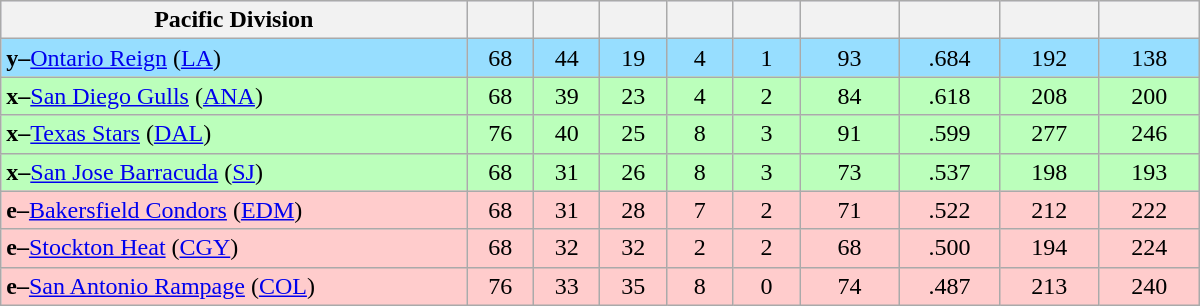<table class="wikitable" style="text-align:center; width:50em">
<tr bgcolor="#DDDDFF">
<th width="35%">Pacific Division</th>
<th width="5%"></th>
<th width="5%"></th>
<th width="5%"></th>
<th width="5%"></th>
<th width="5%"></th>
<th width="7.5%"></th>
<th width="7.5%"></th>
<th width="7.5%"></th>
<th width="7.5%"></th>
</tr>
<tr bgcolor=#97deff>
<td align=left><strong>y–</strong><a href='#'>Ontario Reign</a> (<a href='#'>LA</a>)</td>
<td>68</td>
<td>44</td>
<td>19</td>
<td>4</td>
<td>1</td>
<td>93</td>
<td>.684</td>
<td>192</td>
<td>138</td>
</tr>
<tr bgcolor=#bbffbb>
<td align=left><strong>x–</strong><a href='#'>San Diego Gulls</a> (<a href='#'>ANA</a>)</td>
<td>68</td>
<td>39</td>
<td>23</td>
<td>4</td>
<td>2</td>
<td>84</td>
<td>.618</td>
<td>208</td>
<td>200</td>
</tr>
<tr bgcolor=#bbffbb>
<td align=left><strong>x–</strong><a href='#'>Texas Stars</a> (<a href='#'>DAL</a>)</td>
<td>76</td>
<td>40</td>
<td>25</td>
<td>8</td>
<td>3</td>
<td>91</td>
<td>.599</td>
<td>277</td>
<td>246</td>
</tr>
<tr bgcolor=#bbffbb>
<td align=left><strong>x–</strong><a href='#'>San Jose Barracuda</a> (<a href='#'>SJ</a>)</td>
<td>68</td>
<td>31</td>
<td>26</td>
<td>8</td>
<td>3</td>
<td>73</td>
<td>.537</td>
<td>198</td>
<td>193</td>
</tr>
<tr bgcolor=#ffcccc>
<td align=left><strong>e–</strong><a href='#'>Bakersfield Condors</a> (<a href='#'>EDM</a>)</td>
<td>68</td>
<td>31</td>
<td>28</td>
<td>7</td>
<td>2</td>
<td>71</td>
<td>.522</td>
<td>212</td>
<td>222</td>
</tr>
<tr bgcolor=#ffcccc>
<td align=left><strong>e–</strong><a href='#'>Stockton Heat</a> (<a href='#'>CGY</a>)</td>
<td>68</td>
<td>32</td>
<td>32</td>
<td>2</td>
<td>2</td>
<td>68</td>
<td>.500</td>
<td>194</td>
<td>224</td>
</tr>
<tr bgcolor=#ffcccc>
<td align=left><strong>e–</strong><a href='#'>San Antonio Rampage</a> (<a href='#'>COL</a>)</td>
<td>76</td>
<td>33</td>
<td>35</td>
<td>8</td>
<td>0</td>
<td>74</td>
<td>.487</td>
<td>213</td>
<td>240</td>
</tr>
</table>
